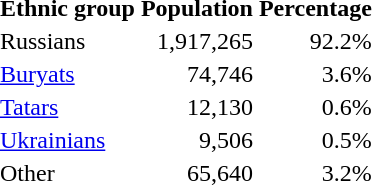<table>
<tr>
<td valign="top"><br><table class="standard">
<tr>
<th>Ethnic group</th>
<th>Population</th>
<th>Percentage</th>
</tr>
<tr>
<td>Russians</td>
<td align="right">1,917,265</td>
<td align="right">92.2%</td>
</tr>
<tr>
<td><a href='#'>Buryats</a></td>
<td align="right">74,746</td>
<td align="right">3.6%</td>
</tr>
<tr>
<td><a href='#'>Tatars</a></td>
<td align="right">12,130</td>
<td align="right">0.6%</td>
</tr>
<tr>
<td><a href='#'>Ukrainians</a></td>
<td align="right">9,506</td>
<td align="right">0.5%</td>
</tr>
<tr>
<td>Other</td>
<td align="right">65,640</td>
<td align="right">3.2%</td>
</tr>
<tr>
</tr>
</table>
</td>
</tr>
</table>
